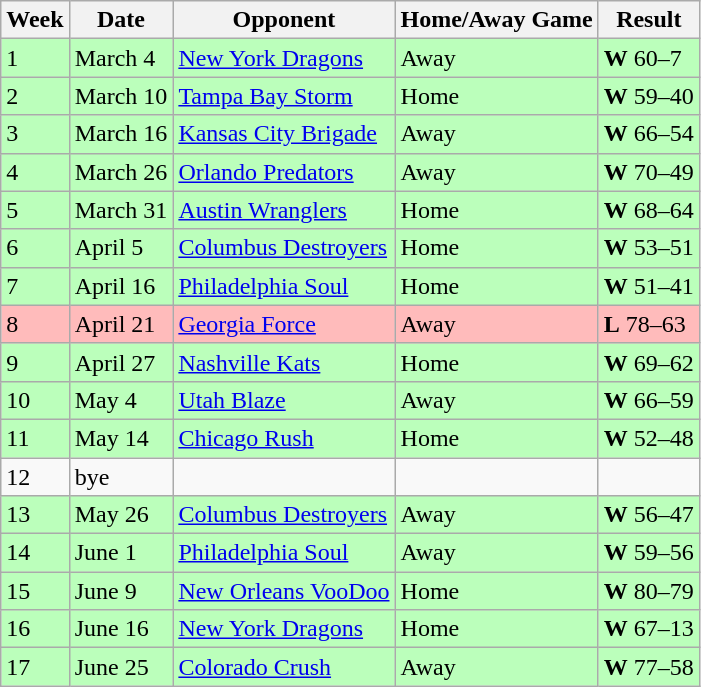<table class="wikitable">
<tr>
<th>Week</th>
<th>Date</th>
<th>Opponent</th>
<th>Home/Away Game</th>
<th>Result</th>
</tr>
<tr bgcolor="bbffbb">
<td>1</td>
<td>March 4</td>
<td><a href='#'>New York Dragons</a></td>
<td>Away</td>
<td><strong>W</strong> 60–7</td>
</tr>
<tr bgcolor="bbffbb">
<td>2</td>
<td>March 10</td>
<td><a href='#'>Tampa Bay Storm</a></td>
<td>Home</td>
<td><strong>W</strong> 59–40</td>
</tr>
<tr bgcolor="bbffbb">
<td>3</td>
<td>March 16</td>
<td><a href='#'>Kansas City Brigade</a></td>
<td>Away</td>
<td><strong>W</strong> 66–54</td>
</tr>
<tr bgcolor="bbffbb">
<td>4</td>
<td>March 26</td>
<td><a href='#'>Orlando Predators</a></td>
<td>Away</td>
<td><strong>W</strong> 70–49</td>
</tr>
<tr bgcolor="bbffbb">
<td>5</td>
<td>March 31</td>
<td><a href='#'>Austin Wranglers</a></td>
<td>Home</td>
<td><strong>W</strong> 68–64</td>
</tr>
<tr bgcolor="bbffbb">
<td>6</td>
<td>April 5</td>
<td><a href='#'>Columbus Destroyers</a></td>
<td>Home</td>
<td><strong>W</strong> 53–51</td>
</tr>
<tr bgcolor="bbffbb">
<td>7</td>
<td>April 16</td>
<td><a href='#'>Philadelphia Soul</a></td>
<td>Home</td>
<td><strong>W</strong> 51–41</td>
</tr>
<tr bgcolor="ffbbbb">
<td>8</td>
<td>April 21</td>
<td><a href='#'>Georgia Force</a></td>
<td>Away</td>
<td><strong>L</strong> 78–63</td>
</tr>
<tr bgcolor="bbffbb">
<td>9</td>
<td>April 27</td>
<td><a href='#'>Nashville Kats</a></td>
<td>Home</td>
<td><strong>W</strong> 69–62</td>
</tr>
<tr bgcolor="bbffbb">
<td>10</td>
<td>May 4</td>
<td><a href='#'>Utah Blaze</a></td>
<td>Away</td>
<td><strong>W</strong> 66–59</td>
</tr>
<tr bgcolor="bbffbb">
<td>11</td>
<td>May 14</td>
<td><a href='#'>Chicago Rush</a></td>
<td>Home</td>
<td><strong>W</strong> 52–48</td>
</tr>
<tr>
<td>12</td>
<td>bye</td>
<td></td>
<td></td>
</tr>
<tr bgcolor="bbffbb">
<td>13</td>
<td>May 26</td>
<td><a href='#'>Columbus Destroyers</a></td>
<td>Away</td>
<td><strong>W</strong> 56–47</td>
</tr>
<tr bgcolor="bbffbb">
<td>14</td>
<td>June 1</td>
<td><a href='#'>Philadelphia Soul</a></td>
<td>Away</td>
<td><strong>W</strong> 59–56</td>
</tr>
<tr bgcolor="bbffbb">
<td>15</td>
<td>June 9</td>
<td><a href='#'>New Orleans VooDoo</a></td>
<td>Home</td>
<td><strong>W</strong> 80–79</td>
</tr>
<tr bgcolor="bbffbb">
<td>16</td>
<td>June 16</td>
<td><a href='#'>New York Dragons</a></td>
<td>Home</td>
<td><strong>W</strong> 67–13</td>
</tr>
<tr bgcolor="bbffbb">
<td>17</td>
<td>June 25</td>
<td><a href='#'>Colorado Crush</a></td>
<td>Away</td>
<td><strong>W</strong> 77–58</td>
</tr>
</table>
